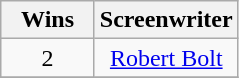<table class="wikitable" style="text-align: center;">
<tr>
<th scope="col" width="55">Wins</th>
<th scope="col" align="center">Screenwriter</th>
</tr>
<tr>
<td rowspan="1" style="text-align:center;">2</td>
<td><a href='#'>Robert Bolt</a></td>
</tr>
<tr>
</tr>
</table>
